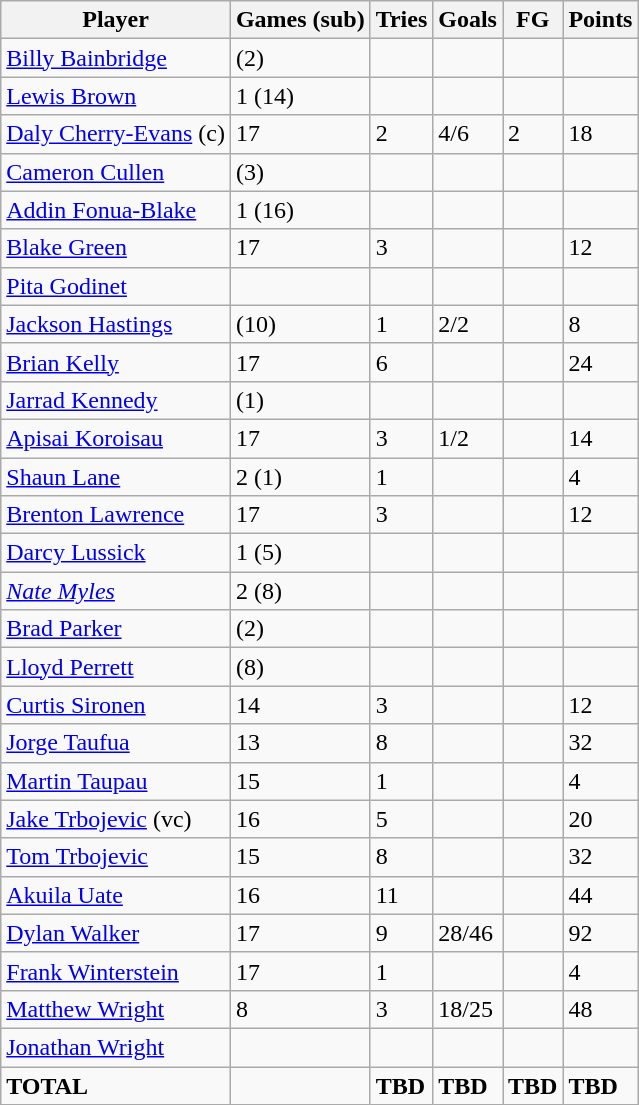<table class="wikitable" style="text-align:left;">
<tr>
<th>Player</th>
<th>Games (sub)</th>
<th>Tries</th>
<th>Goals</th>
<th>FG</th>
<th>Points</th>
</tr>
<tr>
<td> <a href='#'>Billy Bainbridge</a></td>
<td>(2)</td>
<td></td>
<td></td>
<td></td>
<td></td>
</tr>
<tr>
<td> <a href='#'>Lewis Brown</a></td>
<td>1 (14)</td>
<td></td>
<td></td>
<td></td>
<td></td>
</tr>
<tr>
<td> <a href='#'>Daly Cherry-Evans</a> (c)</td>
<td>17</td>
<td>2</td>
<td>4/6</td>
<td>2</td>
<td>18</td>
</tr>
<tr>
<td> <a href='#'>Cameron Cullen</a></td>
<td>(3)</td>
<td></td>
<td></td>
<td></td>
<td></td>
</tr>
<tr>
<td> <a href='#'>Addin Fonua-Blake</a></td>
<td>1 (16)</td>
<td></td>
<td></td>
<td></td>
<td></td>
</tr>
<tr>
<td> <a href='#'>Blake Green</a></td>
<td>17</td>
<td>3</td>
<td></td>
<td></td>
<td>12</td>
</tr>
<tr>
<td> <a href='#'>Pita Godinet</a></td>
<td></td>
<td></td>
<td></td>
<td></td>
<td></td>
</tr>
<tr>
<td> <a href='#'>Jackson Hastings</a></td>
<td>(10)</td>
<td>1</td>
<td>2/2</td>
<td></td>
<td>8</td>
</tr>
<tr>
<td> <a href='#'>Brian Kelly</a></td>
<td>17</td>
<td>6</td>
<td></td>
<td></td>
<td>24</td>
</tr>
<tr>
<td> <a href='#'>Jarrad Kennedy</a></td>
<td>(1)</td>
<td></td>
<td></td>
<td></td>
<td></td>
</tr>
<tr>
<td> <a href='#'>Apisai Koroisau</a></td>
<td>17</td>
<td>3</td>
<td>1/2</td>
<td></td>
<td>14</td>
</tr>
<tr>
<td> <a href='#'>Shaun Lane</a></td>
<td>2 (1)</td>
<td>1</td>
<td></td>
<td></td>
<td>4</td>
</tr>
<tr>
<td> <a href='#'>Brenton Lawrence</a></td>
<td>17</td>
<td>3</td>
<td></td>
<td></td>
<td>12</td>
</tr>
<tr>
<td> <a href='#'>Darcy Lussick</a></td>
<td>1 (5)</td>
<td></td>
<td></td>
<td></td>
<td></td>
</tr>
<tr>
<td> <em><a href='#'>Nate Myles</a></em></td>
<td>2 (8)</td>
<td></td>
<td></td>
<td></td>
<td></td>
</tr>
<tr>
<td> <a href='#'>Brad Parker</a></td>
<td>(2)</td>
<td></td>
<td></td>
<td></td>
<td></td>
</tr>
<tr>
<td> <a href='#'>Lloyd Perrett</a></td>
<td>(8)</td>
<td></td>
<td></td>
<td></td>
<td></td>
</tr>
<tr>
<td> <a href='#'>Curtis Sironen</a></td>
<td>14</td>
<td>3</td>
<td></td>
<td></td>
<td>12</td>
</tr>
<tr>
<td> <a href='#'>Jorge Taufua</a></td>
<td>13</td>
<td>8</td>
<td></td>
<td></td>
<td>32</td>
</tr>
<tr>
<td> <a href='#'>Martin Taupau</a></td>
<td>15</td>
<td>1</td>
<td></td>
<td></td>
<td>4</td>
</tr>
<tr>
<td> <a href='#'>Jake Trbojevic</a> (vc)</td>
<td>16</td>
<td>5</td>
<td></td>
<td></td>
<td>20</td>
</tr>
<tr>
<td> <a href='#'>Tom Trbojevic</a></td>
<td>15</td>
<td>8</td>
<td></td>
<td></td>
<td>32</td>
</tr>
<tr>
<td> <a href='#'>Akuila Uate</a></td>
<td>16</td>
<td>11</td>
<td></td>
<td></td>
<td>44</td>
</tr>
<tr>
<td> <a href='#'>Dylan Walker</a></td>
<td>17</td>
<td>9</td>
<td>28/46</td>
<td></td>
<td>92</td>
</tr>
<tr>
<td> <a href='#'>Frank Winterstein</a></td>
<td>17</td>
<td>1</td>
<td></td>
<td></td>
<td>4</td>
</tr>
<tr>
<td> <a href='#'>Matthew Wright</a></td>
<td>8</td>
<td>3</td>
<td>18/25</td>
<td></td>
<td>48</td>
</tr>
<tr>
<td> <a href='#'>Jonathan Wright</a></td>
<td></td>
<td></td>
<td></td>
<td></td>
<td></td>
</tr>
<tr>
<td><strong>TOTAL</strong></td>
<td></td>
<td><strong>TBD</strong></td>
<td><strong>TBD</strong></td>
<td><strong>TBD</strong></td>
<td><strong>TBD</strong></td>
</tr>
</table>
